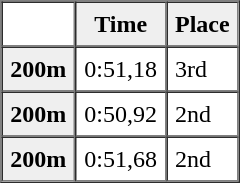<table border="1" cellpadding="5" cellspacing="0" align="center">
<tr>
<td></td>
<th scope="col" style="background:#efefef;">Time</th>
<th scope="col" style="background:#efefef;">Place</th>
</tr>
<tr>
<th scope="row" style="background:#efefef;">200m</th>
<td>0:51,18</td>
<td>3rd</td>
</tr>
<tr>
<th scope="row" style="background:#efefef;">200m</th>
<td>0:50,92</td>
<td>2nd</td>
</tr>
<tr>
<th scope="row" style="background:#efefef;">200m</th>
<td>0:51,68</td>
<td>2nd</td>
</tr>
<tr>
</tr>
</table>
